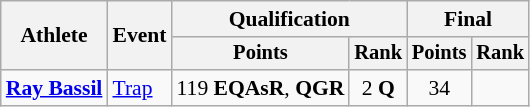<table class=wikitable style=font-size:90%;text-align:center>
<tr>
<th rowspan="2">Athlete</th>
<th rowspan="2">Event</th>
<th colspan=2>Qualification</th>
<th colspan=2>Final</th>
</tr>
<tr style="font-size:95%">
<th>Points</th>
<th>Rank</th>
<th>Points</th>
<th>Rank</th>
</tr>
<tr>
<td align=left><strong><a href='#'>Ray Bassil</a></strong></td>
<td align=left><a href='#'>Trap</a></td>
<td>119 <strong>EQAsR</strong>, <strong>QGR</strong></td>
<td>2 <strong>Q</strong></td>
<td>34</td>
<td></td>
</tr>
</table>
